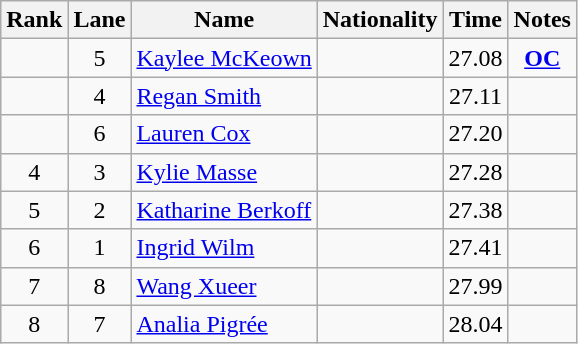<table class="wikitable sortable" style="text-align:center">
<tr>
<th>Rank</th>
<th>Lane</th>
<th>Name</th>
<th>Nationality</th>
<th>Time</th>
<th>Notes</th>
</tr>
<tr>
<td></td>
<td>5</td>
<td align=left><a href='#'>Kaylee McKeown</a></td>
<td align=left></td>
<td>27.08</td>
<td><strong><a href='#'>OC</a></strong></td>
</tr>
<tr>
<td></td>
<td>4</td>
<td align=left><a href='#'>Regan Smith</a></td>
<td align=left></td>
<td>27.11</td>
<td></td>
</tr>
<tr>
<td></td>
<td>6</td>
<td align=left><a href='#'>Lauren Cox</a></td>
<td align=left></td>
<td>27.20</td>
<td></td>
</tr>
<tr>
<td>4</td>
<td>3</td>
<td align=left><a href='#'>Kylie Masse</a></td>
<td align=left></td>
<td>27.28</td>
<td></td>
</tr>
<tr>
<td>5</td>
<td>2</td>
<td align=left><a href='#'>Katharine Berkoff</a></td>
<td align=left></td>
<td>27.38</td>
<td></td>
</tr>
<tr>
<td>6</td>
<td>1</td>
<td align=left><a href='#'>Ingrid Wilm</a></td>
<td align=left></td>
<td>27.41</td>
<td></td>
</tr>
<tr>
<td>7</td>
<td>8</td>
<td align=left><a href='#'>Wang Xueer</a></td>
<td align=left></td>
<td>27.99</td>
<td></td>
</tr>
<tr>
<td>8</td>
<td>7</td>
<td align=left><a href='#'>Analia Pigrée</a></td>
<td align=left></td>
<td>28.04</td>
<td></td>
</tr>
</table>
